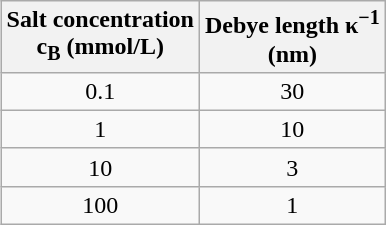<table class="wikitable" style="text-align: center;float: right;">
<tr>
<th>Salt concentration <br> c<sub>B</sub> (mmol/L)</th>
<th>Debye length κ<sup>−1</sup> <br> (nm)</th>
</tr>
<tr>
<td>0.1</td>
<td>30</td>
</tr>
<tr>
<td>1</td>
<td>10</td>
</tr>
<tr>
<td>10</td>
<td>3</td>
</tr>
<tr>
<td>100</td>
<td>1</td>
</tr>
</table>
